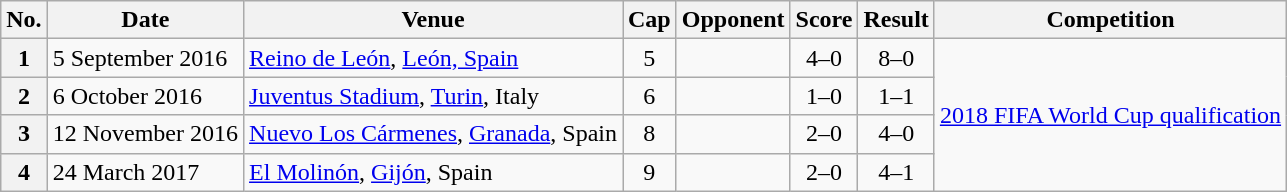<table class="wikitable sortable plainrowheaders">
<tr>
<th scope=col>No.</th>
<th scope=col>Date</th>
<th scope=col>Venue</th>
<th scope=col>Cap</th>
<th scope=col>Opponent</th>
<th scope=col>Score</th>
<th scope=col>Result</th>
<th scope=col>Competition</th>
</tr>
<tr>
<th scope=row>1</th>
<td>5 September 2016</td>
<td><a href='#'>Reino de León</a>, <a href='#'>León, Spain</a></td>
<td align=center>5</td>
<td></td>
<td align=center>4–0</td>
<td align=center>8–0</td>
<td rowspan=4><a href='#'>2018 FIFA World Cup qualification</a></td>
</tr>
<tr>
<th scope=row>2</th>
<td>6 October 2016</td>
<td><a href='#'>Juventus Stadium</a>, <a href='#'>Turin</a>, Italy</td>
<td align=center>6</td>
<td></td>
<td align=center>1–0</td>
<td align=center>1–1</td>
</tr>
<tr>
<th scope=row>3</th>
<td>12 November 2016</td>
<td><a href='#'>Nuevo Los Cármenes</a>, <a href='#'>Granada</a>, Spain</td>
<td align=center>8</td>
<td></td>
<td align=center>2–0</td>
<td align=center>4–0</td>
</tr>
<tr>
<th scope=row>4</th>
<td>24 March 2017</td>
<td><a href='#'>El Molinón</a>, <a href='#'>Gijón</a>, Spain</td>
<td align=center>9</td>
<td></td>
<td align=center>2–0</td>
<td align=center>4–1</td>
</tr>
</table>
